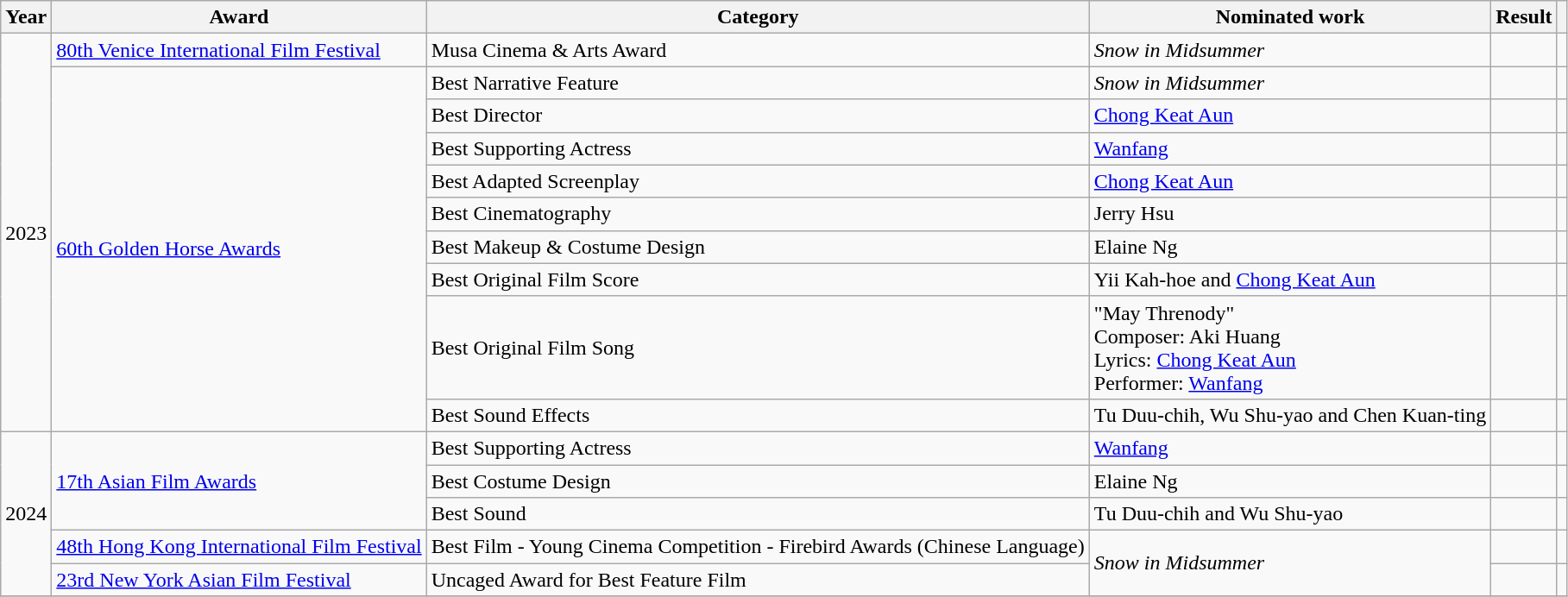<table class="wikitable sortable plainrowheaders">
<tr>
<th>Year</th>
<th>Award</th>
<th>Category</th>
<th>Nominated work</th>
<th>Result</th>
<th scope="col" class="unsortable"></th>
</tr>
<tr>
<td rowspan="10">2023</td>
<td><a href='#'>80th Venice International Film Festival</a></td>
<td>Musa Cinema & Arts Award</td>
<td><em>Snow in Midsummer</em></td>
<td></td>
<td></td>
</tr>
<tr>
<td rowspan="9"><a href='#'>60th Golden Horse Awards</a></td>
<td>Best Narrative Feature</td>
<td><em>Snow in Midsummer</em></td>
<td></td>
<td></td>
</tr>
<tr>
<td>Best Director</td>
<td><a href='#'>Chong Keat Aun</a></td>
<td></td>
<td></td>
</tr>
<tr>
<td>Best Supporting Actress</td>
<td><a href='#'>Wanfang</a></td>
<td></td>
<td></td>
</tr>
<tr>
<td>Best Adapted Screenplay</td>
<td><a href='#'>Chong Keat Aun</a></td>
<td></td>
<td></td>
</tr>
<tr>
<td>Best Cinematography</td>
<td>Jerry Hsu</td>
<td></td>
<td></td>
</tr>
<tr>
<td>Best Makeup & Costume Design</td>
<td>Elaine Ng</td>
<td></td>
<td></td>
</tr>
<tr>
<td>Best Original Film Score</td>
<td>Yii Kah-hoe and <a href='#'>Chong Keat Aun</a></td>
<td></td>
<td></td>
</tr>
<tr>
<td>Best Original Film Song</td>
<td>"May Threnody"<br>Composer: Aki Huang<br>Lyrics: <a href='#'>Chong Keat Aun</a><br>Performer: <a href='#'>Wanfang</a></td>
<td></td>
<td></td>
</tr>
<tr>
<td>Best Sound Effects</td>
<td>Tu Duu-chih, Wu Shu-yao and Chen Kuan-ting</td>
<td></td>
<td></td>
</tr>
<tr>
<td rowspan="5">2024</td>
<td rowspan="3"><a href='#'>17th Asian Film Awards</a></td>
<td>Best Supporting Actress</td>
<td><a href='#'>Wanfang</a></td>
<td></td>
<td></td>
</tr>
<tr>
<td>Best Costume Design</td>
<td>Elaine Ng</td>
<td></td>
<td></td>
</tr>
<tr>
<td>Best Sound</td>
<td>Tu Duu-chih and Wu Shu-yao</td>
<td></td>
<td></td>
</tr>
<tr>
<td><a href='#'>48th Hong Kong International Film Festival</a></td>
<td>Best Film - Young Cinema Competition - Firebird Awards (Chinese Language)</td>
<td rowspan="2"><em>Snow in Midsummer</em></td>
<td></td>
<td></td>
</tr>
<tr>
<td><a href='#'>23rd New York Asian Film Festival</a></td>
<td>Uncaged Award for Best Feature Film</td>
<td></td>
<td></td>
</tr>
<tr>
</tr>
</table>
